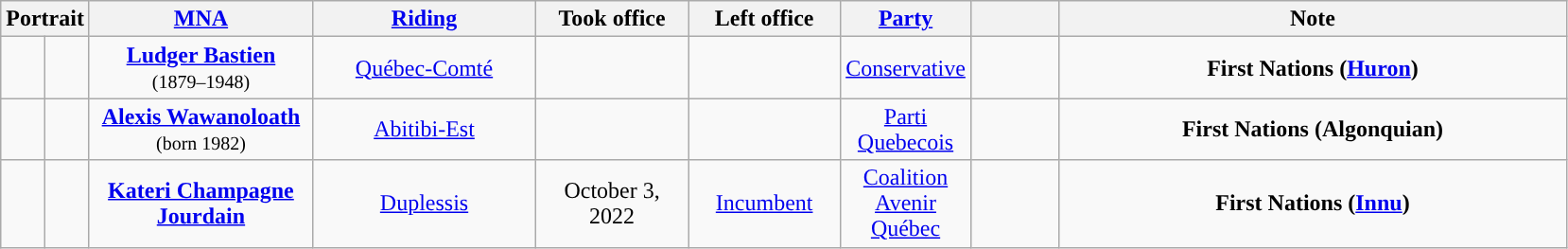<table class="wikitable sortable plainrowheaders" style="text-align: center;">
<tr>
<th colspan="2" class=unsortable>Portrait</th>
<th class="unsortable" style="width:150px;"><a href='#'>MNA</a></th>
<th scope="col" style="width:150px;"><a href='#'>Riding</a></th>
<th scope="col" style="width:100px;">Took office</th>
<th scope="col" style="width:100px;">Left office</th>
<th scope="col" style="width:70px;"><a href='#'>Party</a></th>
<th scope="col" class="unsortable" style="width:55px;"></th>
<th scope="col" class="unsortable" style="width:350px;">Note</th>
</tr>
<tr>
<td rowspan="1" style="background:"></td>
<td></td>
<td><strong><a href='#'>Ludger Bastien</a></strong><br><small>(1879–1948)</small></td>
<td><a href='#'>Québec-Comté</a></td>
<td></td>
<td></td>
<td><a href='#'>Conservative</a></td>
<td></td>
<td><strong>First Nations (<a href='#'>Huron</a>)</strong></td>
</tr>
<tr>
<td rowspan="1" style="background:"></td>
<td></td>
<td><strong><a href='#'>Alexis Wawanoloath</a></strong><br><small>(born 1982)</small></td>
<td><a href='#'>Abitibi-Est</a></td>
<td></td>
<td></td>
<td><a href='#'>Parti Quebecois</a></td>
<td></td>
<td><strong>First Nations (Algonquian)</strong></td>
</tr>
<tr>
<td rowspan="1" style="background:"></td>
<td></td>
<td><strong><a href='#'>Kateri Champagne Jourdain</a></strong></td>
<td><a href='#'>Duplessis</a></td>
<td>October 3, 2022</td>
<td><a href='#'>Incumbent</a></td>
<td><a href='#'>Coalition Avenir Québec</a></td>
<td></td>
<td><strong>First Nations (<a href='#'>Innu</a>)</strong></td>
</tr>
</table>
